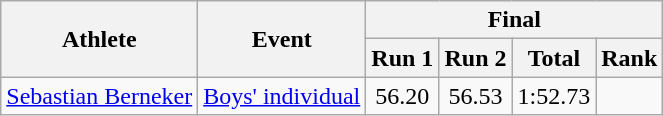<table class="wikitable">
<tr>
<th rowspan="2">Athlete</th>
<th rowspan="2">Event</th>
<th colspan="4">Final</th>
</tr>
<tr>
<th>Run 1</th>
<th>Run 2</th>
<th>Total</th>
<th>Rank</th>
</tr>
<tr>
<td><a href='#'>Sebastian Berneker</a></td>
<td><a href='#'>Boys' individual</a></td>
<td align="center">56.20</td>
<td align="center">56.53</td>
<td align="center">1:52.73</td>
<td align="center"></td>
</tr>
</table>
